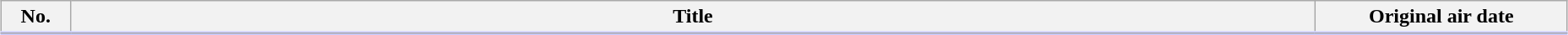<table class="wikitable" style="width:98%; margin:auto;">
<tr style="border-bottom: 3px solid #CCF;">
<th style="width:3em;">No.</th>
<th>Title</th>
<th style="width:12em;">Original air date</th>
</tr>
<tr>
</tr>
</table>
